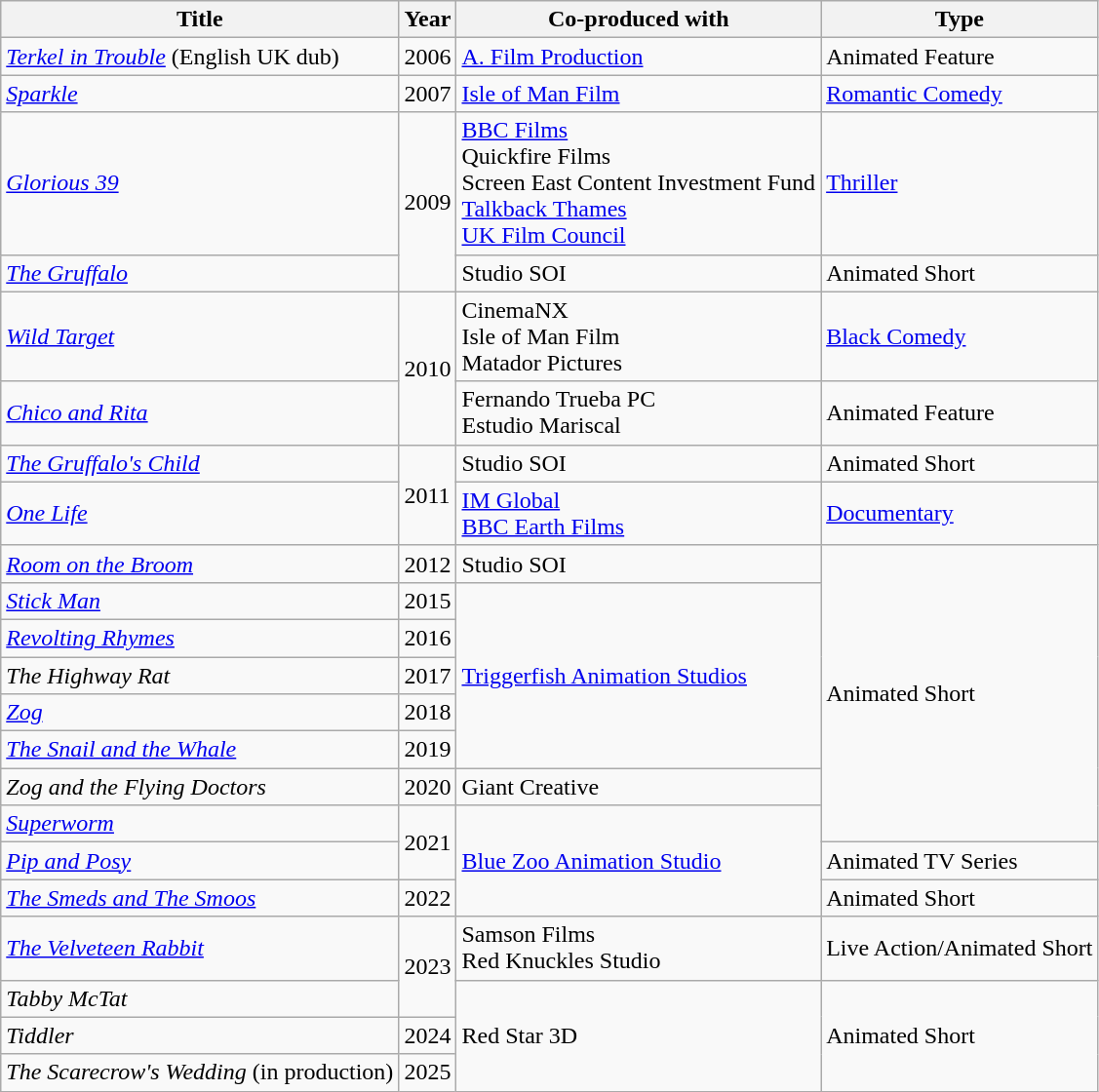<table class="wikitable">
<tr>
<th>Title</th>
<th>Year</th>
<th>Co-produced with</th>
<th>Type</th>
</tr>
<tr>
<td><em><a href='#'>Terkel in Trouble</a></em> (English UK dub)</td>
<td>2006</td>
<td><a href='#'>A. Film Production</a></td>
<td>Animated Feature</td>
</tr>
<tr>
<td><em><a href='#'>Sparkle</a></em></td>
<td>2007</td>
<td><a href='#'>Isle of Man Film</a></td>
<td><a href='#'>Romantic Comedy</a></td>
</tr>
<tr>
<td><em><a href='#'>Glorious 39</a></em></td>
<td rowspan="2">2009</td>
<td><a href='#'>BBC Films</a><br>Quickfire Films<br>Screen East Content Investment Fund<br><a href='#'>Talkback Thames</a><br><a href='#'>UK Film Council</a></td>
<td><a href='#'>Thriller</a></td>
</tr>
<tr>
<td><em><a href='#'>The Gruffalo</a></em></td>
<td>Studio SOI</td>
<td>Animated Short</td>
</tr>
<tr>
<td><em><a href='#'>Wild Target</a></em></td>
<td rowspan="2">2010</td>
<td>CinemaNX<br>Isle of Man Film<br>Matador Pictures</td>
<td><a href='#'>Black Comedy</a></td>
</tr>
<tr>
<td><em><a href='#'>Chico and Rita</a></em></td>
<td>Fernando Trueba PC<br>Estudio Mariscal</td>
<td>Animated Feature</td>
</tr>
<tr>
<td><em><a href='#'>The Gruffalo's Child</a></em></td>
<td rowspan="2">2011</td>
<td>Studio SOI</td>
<td>Animated Short</td>
</tr>
<tr>
<td><em><a href='#'>One Life</a></em></td>
<td><a href='#'>IM Global</a><br><a href='#'>BBC Earth Films</a></td>
<td><a href='#'>Documentary</a></td>
</tr>
<tr>
<td><em><a href='#'>Room on the Broom</a></em></td>
<td>2012</td>
<td>Studio SOI</td>
<td rowspan="8">Animated Short</td>
</tr>
<tr>
<td><em><a href='#'>Stick Man</a></em></td>
<td>2015</td>
<td rowspan="5"><a href='#'>Triggerfish Animation Studios</a></td>
</tr>
<tr>
<td><em><a href='#'>Revolting Rhymes</a></em></td>
<td>2016</td>
</tr>
<tr>
<td><em>The Highway Rat</em></td>
<td>2017</td>
</tr>
<tr>
<td><em><a href='#'>Zog</a></em></td>
<td>2018</td>
</tr>
<tr>
<td><em><a href='#'>The Snail and the Whale</a></em></td>
<td>2019</td>
</tr>
<tr>
<td><em>Zog and the Flying Doctors</em></td>
<td>2020</td>
<td>Giant Creative</td>
</tr>
<tr>
<td><em><a href='#'>Superworm</a></em></td>
<td rowspan="2">2021</td>
<td rowspan="3"><a href='#'>Blue Zoo Animation Studio</a></td>
</tr>
<tr>
<td><em><a href='#'>Pip and Posy</a></em></td>
<td>Animated TV Series</td>
</tr>
<tr>
<td><em><a href='#'>The Smeds and The Smoos</a></em></td>
<td>2022</td>
<td>Animated Short</td>
</tr>
<tr>
<td><em><a href='#'>The Velveteen Rabbit</a></em></td>
<td rowspan="2">2023</td>
<td>Samson Films<br>Red Knuckles Studio</td>
<td>Live Action/Animated Short</td>
</tr>
<tr>
<td><em>Tabby McTat</em></td>
<td rowspan="3">Red Star 3D</td>
<td rowspan="3">Animated Short</td>
</tr>
<tr>
<td><em>Tiddler</em></td>
<td>2024</td>
</tr>
<tr>
<td><em>The Scarecrow's Wedding</em> (in production)</td>
<td>2025</td>
</tr>
</table>
